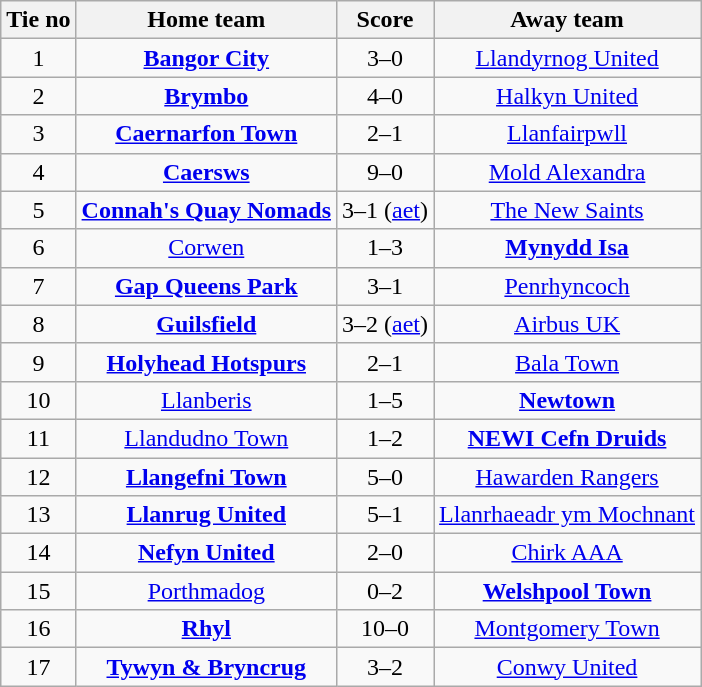<table class="wikitable" style="text-align: center">
<tr>
<th>Tie no</th>
<th>Home team</th>
<th>Score</th>
<th>Away team</th>
</tr>
<tr>
<td>1</td>
<td><strong><a href='#'>Bangor City</a></strong></td>
<td>3–0</td>
<td><a href='#'>Llandyrnog United</a></td>
</tr>
<tr>
<td>2</td>
<td><strong><a href='#'>Brymbo</a></strong></td>
<td>4–0</td>
<td><a href='#'>Halkyn United</a></td>
</tr>
<tr>
<td>3</td>
<td><strong><a href='#'>Caernarfon Town</a></strong></td>
<td>2–1</td>
<td><a href='#'>Llanfairpwll</a></td>
</tr>
<tr>
<td>4</td>
<td><strong><a href='#'>Caersws</a></strong></td>
<td>9–0</td>
<td><a href='#'>Mold Alexandra</a></td>
</tr>
<tr>
<td>5</td>
<td><strong><a href='#'>Connah's Quay Nomads</a></strong></td>
<td>3–1 (<a href='#'>aet</a>)</td>
<td><a href='#'>The New Saints</a></td>
</tr>
<tr>
<td>6</td>
<td><a href='#'>Corwen</a></td>
<td>1–3</td>
<td><strong><a href='#'>Mynydd Isa</a></strong></td>
</tr>
<tr>
<td>7</td>
<td><strong><a href='#'>Gap Queens Park</a></strong></td>
<td>3–1</td>
<td><a href='#'>Penrhyncoch</a></td>
</tr>
<tr>
<td>8</td>
<td><strong><a href='#'>Guilsfield</a></strong></td>
<td>3–2 (<a href='#'>aet</a>)</td>
<td><a href='#'>Airbus UK</a></td>
</tr>
<tr>
<td>9</td>
<td><strong><a href='#'>Holyhead Hotspurs</a></strong></td>
<td>2–1</td>
<td><a href='#'>Bala Town</a></td>
</tr>
<tr>
<td>10</td>
<td><a href='#'>Llanberis</a></td>
<td>1–5</td>
<td><strong><a href='#'>Newtown</a></strong></td>
</tr>
<tr>
<td>11</td>
<td><a href='#'>Llandudno Town</a></td>
<td>1–2</td>
<td><strong><a href='#'>NEWI Cefn Druids</a></strong></td>
</tr>
<tr>
<td>12</td>
<td><strong><a href='#'>Llangefni Town</a></strong></td>
<td>5–0</td>
<td><a href='#'>Hawarden Rangers</a></td>
</tr>
<tr>
<td>13</td>
<td><strong><a href='#'>Llanrug United</a></strong></td>
<td>5–1</td>
<td><a href='#'>Llanrhaeadr ym Mochnant</a></td>
</tr>
<tr>
<td>14</td>
<td><strong><a href='#'>Nefyn United</a></strong></td>
<td>2–0</td>
<td><a href='#'>Chirk AAA</a></td>
</tr>
<tr>
<td>15</td>
<td><a href='#'>Porthmadog</a></td>
<td>0–2</td>
<td><strong><a href='#'>Welshpool Town</a></strong></td>
</tr>
<tr>
<td>16</td>
<td><strong><a href='#'>Rhyl</a></strong></td>
<td>10–0</td>
<td><a href='#'>Montgomery Town</a></td>
</tr>
<tr>
<td>17</td>
<td><strong><a href='#'>Tywyn & Bryncrug</a></strong></td>
<td>3–2</td>
<td><a href='#'>Conwy United</a></td>
</tr>
</table>
